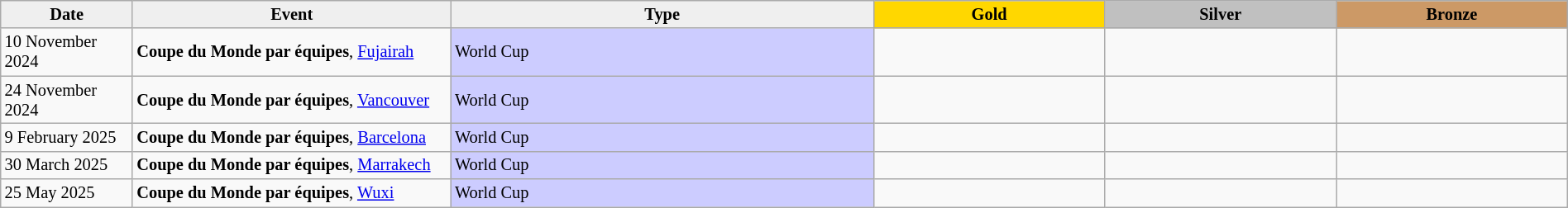<table class="wikitable sortable" style="font-size: 85%" width="100%">
<tr align=center>
<th scope=col style="width:100px; background: #efefef;">Date</th>
<th scope=col style="width:250px; background: #efefef;">Event</th>
<th scope=col style="background: #efefef;">Type</th>
<th scope=col colspan=1 style="width:180px; background: gold;">Gold</th>
<th scope=col colspan=1 style="width:180px; background: silver;">Silver</th>
<th scope=col colspan=1 style="width:180px; background: #cc9966;">Bronze</th>
</tr>
<tr>
<td>10 November 2024</td>
<td><strong>Coupe du Monde par équipes</strong>, <a href='#'>Fujairah</a></td>
<td bgcolor="#ccccff">World Cup</td>
<td></td>
<td></td>
<td></td>
</tr>
<tr>
<td>24 November 2024</td>
<td><strong>Coupe du Monde par équipes</strong>, <a href='#'>Vancouver</a></td>
<td bgcolor="#ccccff">World Cup</td>
<td></td>
<td></td>
<td></td>
</tr>
<tr>
<td>9 February 2025</td>
<td><strong>Coupe du Monde par équipes</strong>, <a href='#'>Barcelona</a></td>
<td bgcolor="#ccccff">World Cup</td>
<td></td>
<td></td>
<td></td>
</tr>
<tr>
<td>30 March 2025</td>
<td><strong>Coupe du Monde par équipes</strong>, <a href='#'>Marrakech</a></td>
<td bgcolor="#ccccff">World Cup</td>
<td></td>
<td></td>
<td></td>
</tr>
<tr>
<td>25 May 2025</td>
<td><strong>Coupe du Monde par équipes</strong>, <a href='#'>Wuxi</a></td>
<td bgcolor="#ccccff">World Cup</td>
<td></td>
<td></td>
<td></td>
</tr>
</table>
